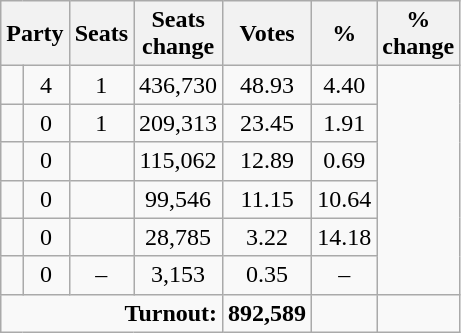<table class="wikitable sortable">
<tr>
<th colspan="2" rowspan="1" align="center">Party</th>
<th align="center">Seats</th>
<th align="center">Seats<br>change</th>
<th align="center">Votes</th>
<th align="center">%</th>
<th align="center">%<br>change</th>
</tr>
<tr>
<td></td>
<td align="center">4</td>
<td align="center">1</td>
<td align="center">436,730</td>
<td align="center">48.93</td>
<td align="center">4.40</td>
</tr>
<tr>
<td></td>
<td align="center">0</td>
<td align="center">1</td>
<td align="center">209,313</td>
<td align="center">23.45</td>
<td align="center">1.91</td>
</tr>
<tr>
<td></td>
<td align="center">0</td>
<td align="center"></td>
<td align="center">115,062</td>
<td align="center">12.89</td>
<td align="center">0.69</td>
</tr>
<tr>
<td></td>
<td align="center">0</td>
<td align="center"></td>
<td align="center">99,546</td>
<td align="center">11.15</td>
<td align="center">10.64</td>
</tr>
<tr>
<td></td>
<td align="center">0</td>
<td align="center"></td>
<td align="center">28,785</td>
<td align="center">3.22</td>
<td align="center">14.18</td>
</tr>
<tr>
<td></td>
<td align="center">0</td>
<td align="center">–</td>
<td align="center">3,153</td>
<td align="center">0.35</td>
<td align="center">–</td>
</tr>
<tr>
<td colspan="4" rowspan="1" align="right"><strong>Turnout:</strong></td>
<td align="center"><strong>892,589</strong></td>
<td align="center"></td>
<td align="center"></td>
</tr>
</table>
